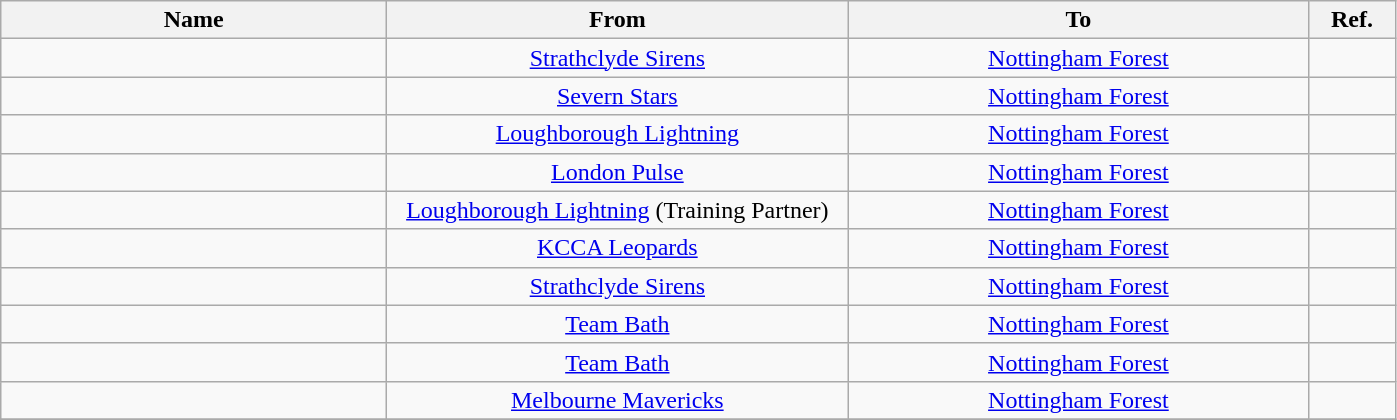<table class="wikitable sortable alternance" style="text-align:center">
<tr>
<th style="width:250px;">Name</th>
<th style="width:300px;">From</th>
<th style="width:300px;">To</th>
<th style="width:50px;">Ref.</th>
</tr>
<tr>
<td> </td>
<td> <a href='#'>Strathclyde Sirens</a></td>
<td> <a href='#'>Nottingham Forest</a></td>
<td></td>
</tr>
<tr>
<td> </td>
<td> <a href='#'>Severn Stars</a></td>
<td> <a href='#'>Nottingham Forest</a></td>
<td></td>
</tr>
<tr>
<td> </td>
<td> <a href='#'>Loughborough Lightning</a></td>
<td> <a href='#'>Nottingham Forest</a></td>
<td></td>
</tr>
<tr>
<td> </td>
<td> <a href='#'>London Pulse</a></td>
<td> <a href='#'>Nottingham Forest</a></td>
<td></td>
</tr>
<tr>
<td> </td>
<td> <a href='#'>Loughborough Lightning</a> (Training Partner)</td>
<td> <a href='#'>Nottingham Forest</a></td>
<td></td>
</tr>
<tr>
<td> </td>
<td> <a href='#'>KCCA Leopards</a></td>
<td> <a href='#'>Nottingham Forest</a></td>
<td></td>
</tr>
<tr>
<td> </td>
<td> <a href='#'>Strathclyde Sirens</a></td>
<td> <a href='#'>Nottingham Forest</a></td>
<td></td>
</tr>
<tr>
<td> </td>
<td> <a href='#'>Team Bath</a></td>
<td> <a href='#'>Nottingham Forest</a></td>
<td></td>
</tr>
<tr>
<td> </td>
<td> <a href='#'>Team Bath</a></td>
<td> <a href='#'>Nottingham Forest</a></td>
<td></td>
</tr>
<tr>
<td> </td>
<td> <a href='#'>Melbourne Mavericks</a></td>
<td> <a href='#'>Nottingham Forest</a></td>
<td></td>
</tr>
<tr>
</tr>
</table>
